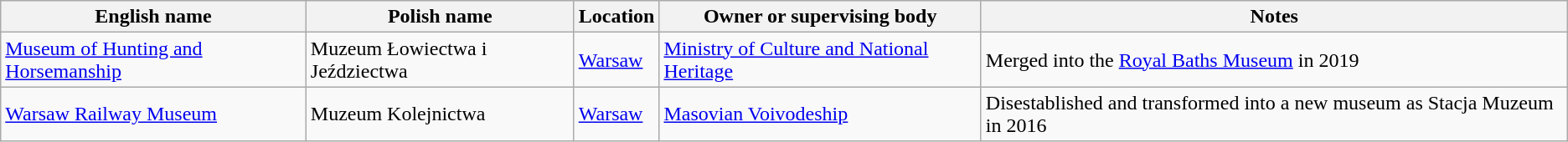<table class="wikitable sortable">
<tr>
<th>English name</th>
<th>Polish name</th>
<th>Location</th>
<th>Owner or supervising body</th>
<th>Notes</th>
</tr>
<tr>
<td><a href='#'>Museum of Hunting and Horsemanship</a></td>
<td>Muzeum Łowiectwa i Jeździectwa</td>
<td><a href='#'>Warsaw</a></td>
<td><a href='#'>Ministry of Culture and National Heritage</a></td>
<td>Merged into the <a href='#'>Royal Baths Museum</a> in 2019</td>
</tr>
<tr>
<td><a href='#'>Warsaw Railway Museum</a></td>
<td>Muzeum Kolejnictwa</td>
<td><a href='#'>Warsaw</a></td>
<td><a href='#'>Masovian Voivodeship</a></td>
<td>Disestablished and transformed into a new museum as Stacja Muzeum in 2016</td>
</tr>
</table>
